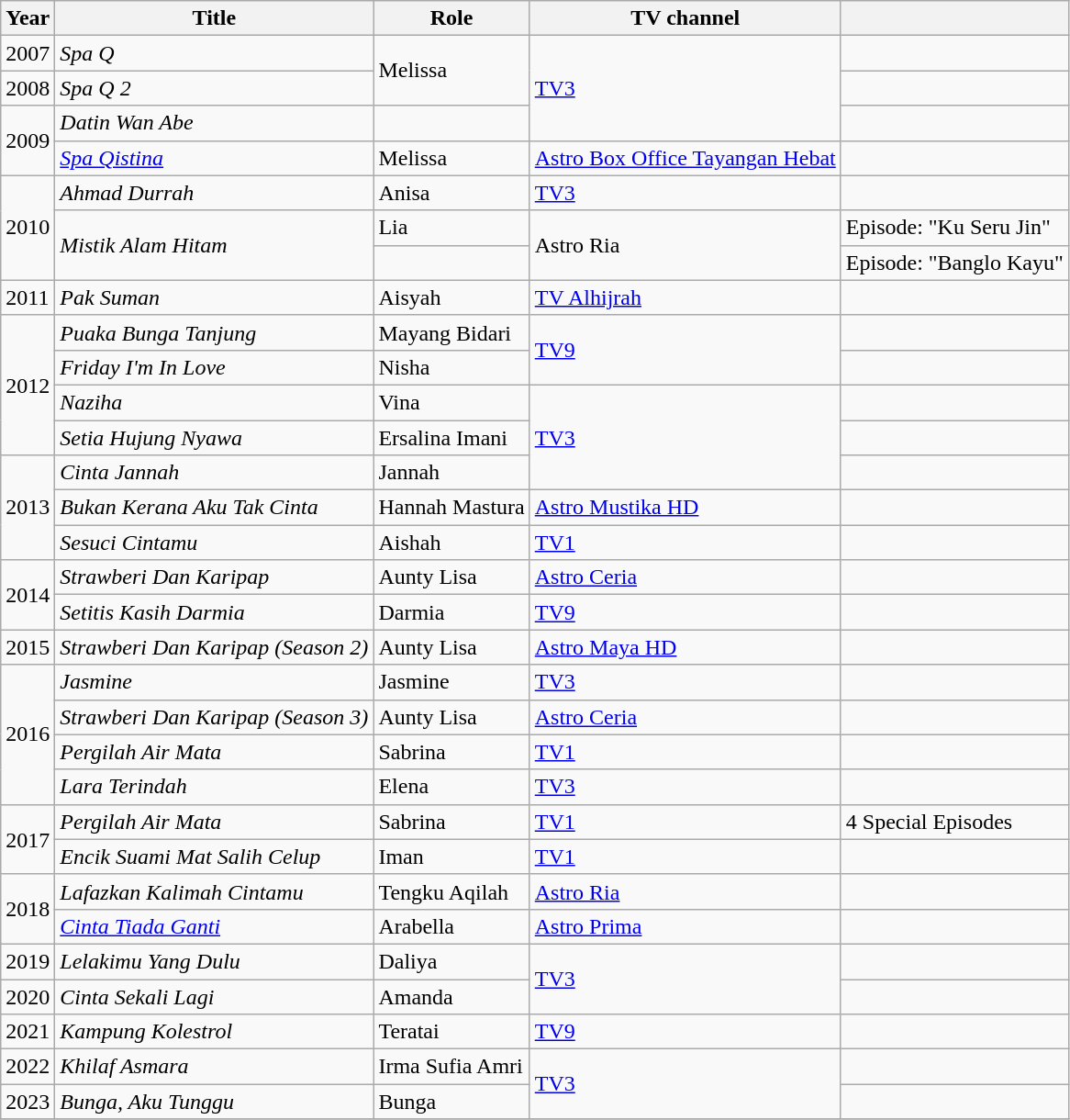<table class="wikitable">
<tr>
<th>Year</th>
<th>Title</th>
<th>Role</th>
<th>TV channel</th>
<th></th>
</tr>
<tr>
<td>2007</td>
<td><em>Spa Q</em></td>
<td rowspan=2>Melissa</td>
<td rowspan=3><a href='#'>TV3</a></td>
<td></td>
</tr>
<tr>
<td>2008</td>
<td><em>Spa Q 2</em></td>
<td></td>
</tr>
<tr>
<td rowspan="2">2009</td>
<td><em>Datin Wan Abe</em></td>
<td></td>
<td></td>
</tr>
<tr>
<td><em><a href='#'>Spa Qistina</a></em></td>
<td>Melissa</td>
<td><a href='#'>Astro Box Office Tayangan Hebat</a></td>
<td></td>
</tr>
<tr>
<td rowspan="3">2010</td>
<td><em>Ahmad Durrah</em></td>
<td>Anisa</td>
<td><a href='#'>TV3</a></td>
<td></td>
</tr>
<tr>
<td rowspan="2"><em>Mistik Alam Hitam</em></td>
<td>Lia</td>
<td rowspan="2">Astro Ria</td>
<td>Episode: "Ku Seru Jin"</td>
</tr>
<tr>
<td></td>
<td>Episode: "Banglo Kayu"</td>
</tr>
<tr>
<td>2011</td>
<td><em>Pak Suman</em></td>
<td>Aisyah</td>
<td><a href='#'>TV Alhijrah</a></td>
<td></td>
</tr>
<tr>
<td rowspan="4">2012</td>
<td><em>Puaka Bunga Tanjung</em></td>
<td>Mayang Bidari</td>
<td rowspan=2><a href='#'>TV9</a></td>
<td></td>
</tr>
<tr>
<td><em>Friday I'm In Love</em></td>
<td>Nisha</td>
<td></td>
</tr>
<tr>
<td><em>Naziha</em></td>
<td>Vina</td>
<td rowspan="3"><a href='#'>TV3</a></td>
<td></td>
</tr>
<tr>
<td><em>Setia Hujung Nyawa</em></td>
<td>Ersalina Imani</td>
<td></td>
</tr>
<tr>
<td rowspan="3">2013</td>
<td><em>Cinta Jannah</em></td>
<td>Jannah</td>
<td></td>
</tr>
<tr>
<td><em>Bukan Kerana Aku Tak Cinta</em></td>
<td>Hannah Mastura</td>
<td><a href='#'>Astro Mustika HD</a></td>
<td></td>
</tr>
<tr>
<td><em>Sesuci Cintamu</em></td>
<td>Aishah</td>
<td><a href='#'>TV1</a></td>
<td></td>
</tr>
<tr>
<td rowspan="2">2014</td>
<td><em>Strawberi Dan Karipap</em></td>
<td>Aunty Lisa</td>
<td><a href='#'>Astro Ceria</a></td>
<td></td>
</tr>
<tr>
<td><em>Setitis Kasih Darmia</em></td>
<td>Darmia</td>
<td><a href='#'>TV9</a></td>
<td></td>
</tr>
<tr>
<td>2015</td>
<td><em>Strawberi Dan Karipap (Season 2)</em></td>
<td>Aunty Lisa</td>
<td><a href='#'>Astro Maya HD</a></td>
<td></td>
</tr>
<tr>
<td rowspan="4">2016</td>
<td><em>Jasmine</em></td>
<td>Jasmine</td>
<td><a href='#'>TV3</a></td>
<td></td>
</tr>
<tr>
<td><em>Strawberi Dan Karipap (Season 3)</em></td>
<td>Aunty Lisa</td>
<td><a href='#'>Astro Ceria</a></td>
<td></td>
</tr>
<tr>
<td><em>Pergilah Air Mata</em></td>
<td>Sabrina</td>
<td><a href='#'>TV1</a></td>
<td></td>
</tr>
<tr>
<td><em>Lara Terindah</em></td>
<td>Elena</td>
<td><a href='#'>TV3</a></td>
<td></td>
</tr>
<tr>
<td rowspan="2">2017</td>
<td><em>Pergilah Air Mata</em></td>
<td>Sabrina</td>
<td><a href='#'>TV1</a></td>
<td>4 Special Episodes</td>
</tr>
<tr>
<td><em>Encik Suami Mat Salih Celup</em></td>
<td>Iman</td>
<td><a href='#'>TV1</a></td>
<td></td>
</tr>
<tr>
<td rowspan="2">2018</td>
<td><em>Lafazkan Kalimah Cintamu</em></td>
<td>Tengku Aqilah</td>
<td><a href='#'>Astro Ria</a></td>
<td></td>
</tr>
<tr>
<td><em><a href='#'>Cinta Tiada Ganti</a></em></td>
<td>Arabella</td>
<td><a href='#'>Astro Prima</a></td>
<td></td>
</tr>
<tr>
<td>2019</td>
<td><em>Lelakimu Yang Dulu</em></td>
<td>Daliya</td>
<td rowspan="2"><a href='#'>TV3</a></td>
<td></td>
</tr>
<tr>
<td>2020</td>
<td><em>Cinta Sekali Lagi</em></td>
<td>Amanda</td>
<td></td>
</tr>
<tr>
<td>2021</td>
<td><em>Kampung Kolestrol</em></td>
<td>Teratai</td>
<td><a href='#'>TV9</a></td>
<td></td>
</tr>
<tr>
<td>2022</td>
<td><em>Khilaf Asmara</em></td>
<td>Irma Sufia Amri</td>
<td rowspan="2"><a href='#'>TV3</a></td>
<td></td>
</tr>
<tr>
<td>2023</td>
<td><em>Bunga, Aku Tunggu</em></td>
<td>Bunga</td>
<td></td>
</tr>
<tr>
</tr>
</table>
